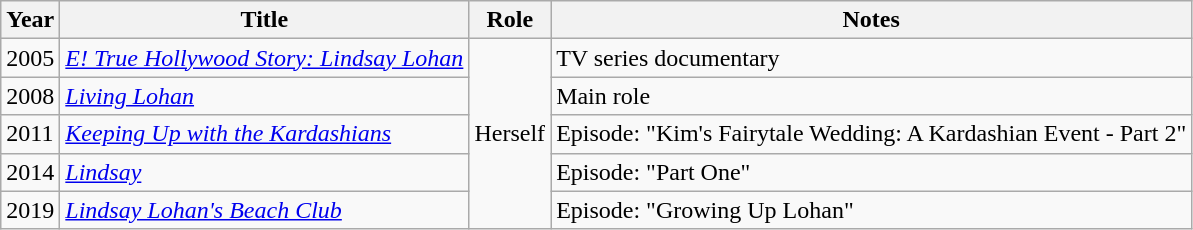<table class="wikitable sortable">
<tr>
<th>Year</th>
<th>Title</th>
<th>Role</th>
<th class="unsortable">Notes</th>
</tr>
<tr>
<td>2005</td>
<td><em><a href='#'>E! True Hollywood Story: Lindsay Lohan</a></em></td>
<td rowspan="5">Herself</td>
<td>TV series documentary</td>
</tr>
<tr>
<td>2008</td>
<td><em><a href='#'>Living Lohan</a></em></td>
<td>Main role</td>
</tr>
<tr>
<td>2011</td>
<td><em><a href='#'>Keeping Up with the Kardashians</a></em></td>
<td>Episode: "Kim's Fairytale Wedding: A Kardashian Event - Part 2"</td>
</tr>
<tr>
<td>2014</td>
<td><em><a href='#'>Lindsay</a></em></td>
<td>Episode: "Part One"</td>
</tr>
<tr>
<td>2019</td>
<td><em><a href='#'>Lindsay Lohan's Beach Club</a></em></td>
<td>Episode: "Growing Up Lohan"</td>
</tr>
</table>
